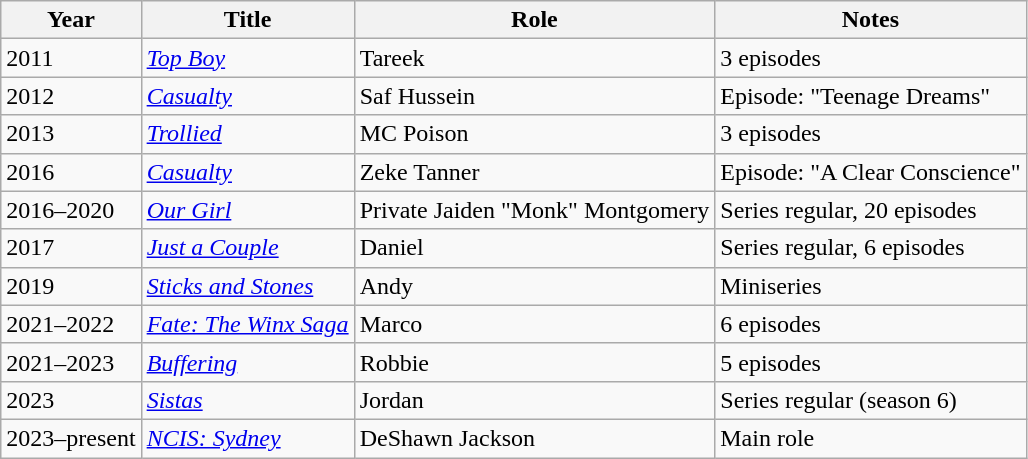<table class="wikitable sortable">
<tr>
<th>Year</th>
<th>Title</th>
<th>Role</th>
<th class="unsortable">Notes</th>
</tr>
<tr>
<td>2011</td>
<td><em><a href='#'>Top Boy</a></em></td>
<td>Tareek</td>
<td>3 episodes</td>
</tr>
<tr>
<td>2012</td>
<td><em><a href='#'>Casualty</a></em></td>
<td>Saf Hussein</td>
<td>Episode: "Teenage Dreams"</td>
</tr>
<tr>
<td>2013</td>
<td><em><a href='#'>Trollied</a></em></td>
<td>MC Poison</td>
<td>3 episodes</td>
</tr>
<tr>
<td>2016</td>
<td><em><a href='#'>Casualty</a></em></td>
<td>Zeke Tanner</td>
<td>Episode: "A Clear Conscience"</td>
</tr>
<tr>
<td>2016–2020</td>
<td><em><a href='#'>Our Girl</a></em></td>
<td>Private Jaiden "Monk" Montgomery</td>
<td>Series regular, 20 episodes</td>
</tr>
<tr>
<td>2017</td>
<td><em><a href='#'>Just a Couple</a></em></td>
<td>Daniel</td>
<td>Series regular, 6 episodes</td>
</tr>
<tr>
<td>2019</td>
<td><em><a href='#'>Sticks and Stones</a></em></td>
<td>Andy</td>
<td>Miniseries</td>
</tr>
<tr>
<td>2021–2022</td>
<td><em><a href='#'>Fate: The Winx Saga</a></em></td>
<td>Marco</td>
<td>6 episodes</td>
</tr>
<tr>
<td>2021–2023</td>
<td><em><a href='#'>Buffering</a></em></td>
<td>Robbie</td>
<td>5 episodes</td>
</tr>
<tr>
<td>2023</td>
<td><em><a href='#'>Sistas</a></em></td>
<td>Jordan</td>
<td>Series regular (season 6)</td>
</tr>
<tr>
<td>2023–present</td>
<td><em><a href='#'>NCIS: Sydney</a></em></td>
<td>DeShawn Jackson</td>
<td>Main role</td>
</tr>
</table>
